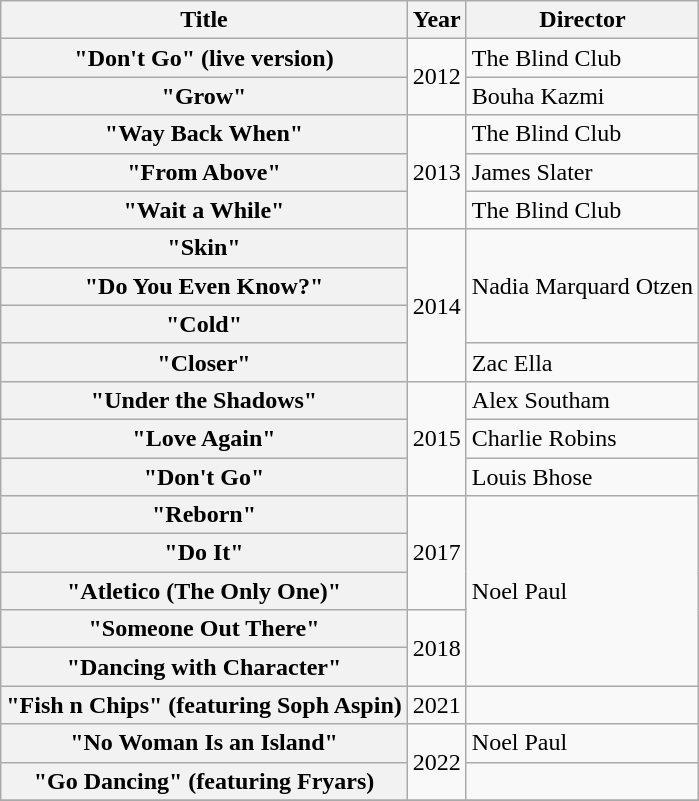<table class="wikitable plainrowheaders">
<tr>
<th scope="col">Title</th>
<th scope="col">Year</th>
<th scope="col">Director</th>
</tr>
<tr>
<th scope="row">"Don't Go" (live version)</th>
<td rowspan="2">2012</td>
<td>The Blind Club</td>
</tr>
<tr>
<th scope="row">"Grow"</th>
<td>Bouha Kazmi</td>
</tr>
<tr>
<th scope="row">"Way Back When"</th>
<td rowspan="3">2013</td>
<td>The Blind Club</td>
</tr>
<tr>
<th scope="row">"From Above"</th>
<td>James Slater</td>
</tr>
<tr>
<th scope="row">"Wait a While"</th>
<td>The Blind Club</td>
</tr>
<tr>
<th scope="row">"Skin"</th>
<td rowspan="4">2014</td>
<td rowspan="3">Nadia Marquard Otzen</td>
</tr>
<tr>
<th scope="row">"Do You Even Know?"</th>
</tr>
<tr>
<th scope="row">"Cold" </th>
</tr>
<tr>
<th scope="row">"Closer"</th>
<td>Zac Ella</td>
</tr>
<tr>
<th scope="row">"Under the Shadows"</th>
<td rowspan="3">2015</td>
<td>Alex Southam</td>
</tr>
<tr>
<th scope="row">"Love Again"</th>
<td>Charlie Robins</td>
</tr>
<tr>
<th scope="row">"Don't Go"</th>
<td>Louis Bhose</td>
</tr>
<tr>
<th scope="row">"Reborn"</th>
<td rowspan="3">2017</td>
<td rowspan="5">Noel Paul</td>
</tr>
<tr>
<th scope="row">"Do It"</th>
</tr>
<tr>
<th scope="row">"Atletico (The Only One)"</th>
</tr>
<tr>
<th scope="row">"Someone Out There"</th>
<td rowspan="2">2018</td>
</tr>
<tr>
<th scope="row">"Dancing with Character"</th>
</tr>
<tr>
<th scope="row">"Fish n Chips" <span>(featuring Soph Aspin)</span></th>
<td>2021</td>
<td></td>
</tr>
<tr>
<th scope="row">"No Woman Is an Island"</th>
<td rowspan="2">2022</td>
<td>Noel Paul</td>
</tr>
<tr>
<th scope="row">"Go Dancing" <span>(featuring Fryars)</span></th>
<td></td>
</tr>
<tr>
</tr>
</table>
